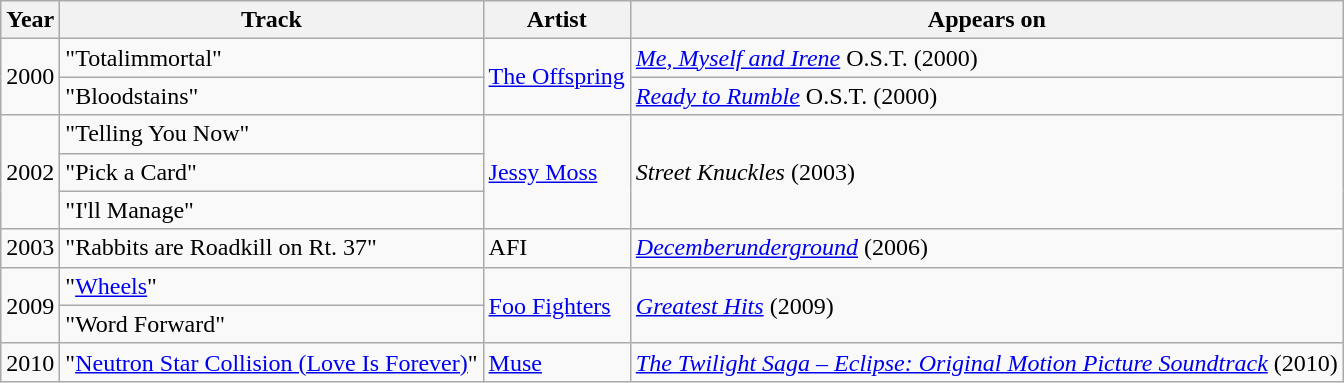<table class="wikitable">
<tr>
<th>Year</th>
<th>Track</th>
<th>Artist</th>
<th>Appears on</th>
</tr>
<tr>
<td rowspan="2">2000</td>
<td>"Totalimmortal"</td>
<td rowspan="2"><a href='#'>The Offspring</a></td>
<td><em><a href='#'>Me, Myself and Irene</a></em> O.S.T. (2000)</td>
</tr>
<tr>
<td>"Bloodstains"</td>
<td><em><a href='#'>Ready to Rumble</a></em> O.S.T. (2000)</td>
</tr>
<tr>
<td rowspan="3">2002</td>
<td>"Telling You Now"</td>
<td rowspan="3"><a href='#'>Jessy Moss</a></td>
<td rowspan="3"><em>Street Knuckles</em> (2003)</td>
</tr>
<tr>
<td>"Pick a Card"</td>
</tr>
<tr>
<td>"I'll Manage"</td>
</tr>
<tr>
<td>2003</td>
<td>"Rabbits are Roadkill on Rt. 37"</td>
<td>AFI</td>
<td><em><a href='#'>Decemberunderground</a></em> (2006)</td>
</tr>
<tr>
<td rowspan="2">2009</td>
<td>"<a href='#'>Wheels</a>"</td>
<td rowspan="2"><a href='#'>Foo Fighters</a></td>
<td rowspan="2"><em><a href='#'>Greatest Hits</a></em> (2009)</td>
</tr>
<tr>
<td>"Word Forward"</td>
</tr>
<tr>
<td>2010</td>
<td>"<a href='#'>Neutron Star Collision (Love Is Forever)</a>"</td>
<td><a href='#'>Muse</a></td>
<td><em><a href='#'>The Twilight Saga – Eclipse: Original Motion Picture Soundtrack</a></em> (2010)</td>
</tr>
</table>
